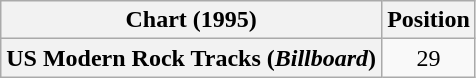<table class="wikitable plainrowheaders" style="text-align:center">
<tr>
<th scope="col">Chart (1995)</th>
<th scope="col">Position</th>
</tr>
<tr>
<th scope="row">US Modern Rock Tracks (<em>Billboard</em>)</th>
<td>29</td>
</tr>
</table>
